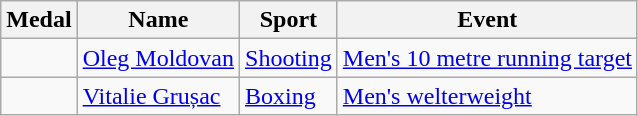<table class="wikitable sortable">
<tr>
<th>Medal</th>
<th>Name</th>
<th>Sport</th>
<th>Event</th>
</tr>
<tr>
<td></td>
<td><a href='#'>Oleg Moldovan</a></td>
<td><a href='#'>Shooting</a></td>
<td><a href='#'>Men's 10 metre running target</a></td>
</tr>
<tr>
<td></td>
<td><a href='#'>Vitalie Grușac</a></td>
<td><a href='#'>Boxing</a></td>
<td><a href='#'>Men's welterweight</a></td>
</tr>
</table>
